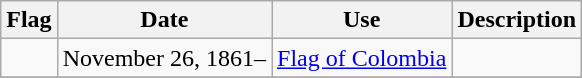<table class="wikitable sortable">
<tr>
<th class="unsortable">Flag</th>
<th>Date</th>
<th class="unsortable">Use</th>
<th class="unsortable">Description</th>
</tr>
<tr>
<td></td>
<td>November 26, 1861–</td>
<td><a href='#'>Flag of Colombia</a></td>
<td></td>
</tr>
<tr>
</tr>
</table>
